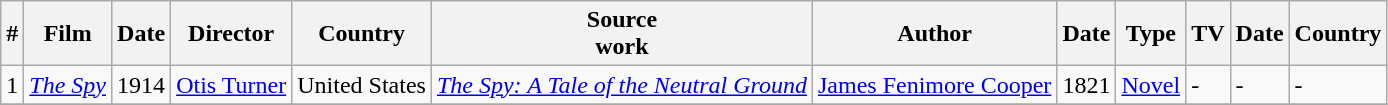<table class="wikitable">
<tr>
<th>#</th>
<th>Film</th>
<th>Date</th>
<th>Director</th>
<th>Country</th>
<th>Source <br>work</th>
<th>Author</th>
<th>Date</th>
<th>Type</th>
<th>TV</th>
<th>Date</th>
<th>Country</th>
</tr>
<tr>
<td>1</td>
<td><em><a href='#'>The Spy</a></em></td>
<td>1914</td>
<td><a href='#'>Otis Turner</a></td>
<td>United States</td>
<td><em><a href='#'>The Spy: A Tale of the Neutral Ground</a></em></td>
<td><a href='#'>James Fenimore Cooper</a></td>
<td>1821</td>
<td><a href='#'>Novel</a></td>
<td>-</td>
<td>-</td>
<td>-</td>
</tr>
<tr>
</tr>
</table>
